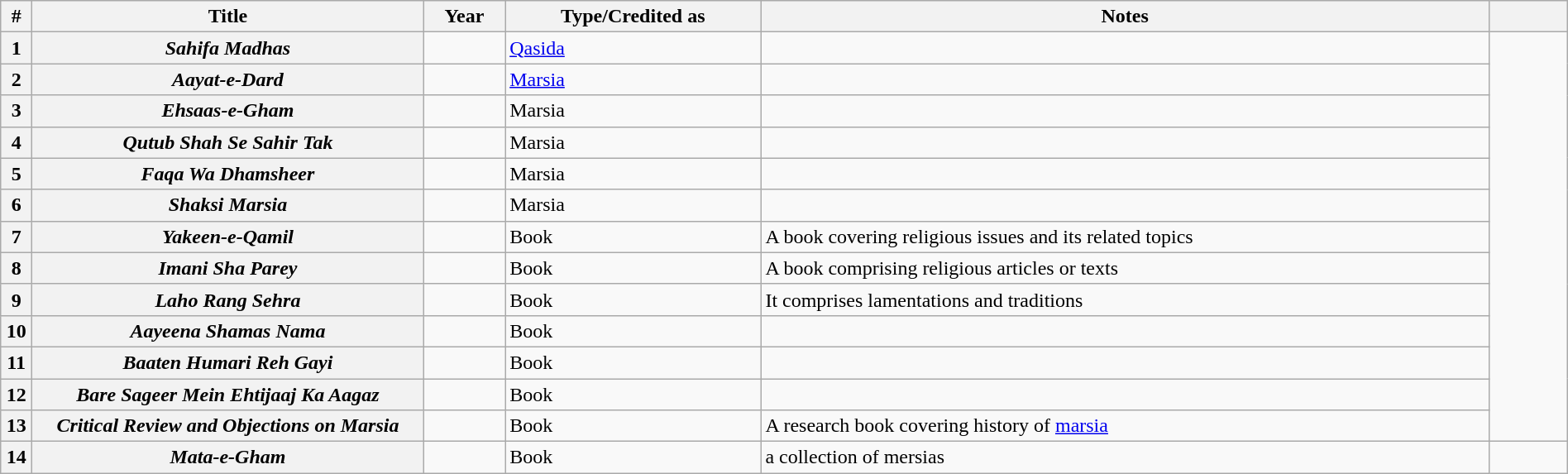<table class="wikitable sortable plainrowheaders" width=100%>
<tr>
<th scope="col" width=2%>#</th>
<th scope="col" width=25%>Title</th>
<th scope="col">Year</th>
<th scope="col">Type/Credited as</th>
<th scope="col">Notes</th>
<th width=5%></th>
</tr>
<tr>
<th scope="row" align="left">1</th>
<th><em>Sahifa Madhas</em></th>
<td></td>
<td><a href='#'>Qasida</a></td>
<td></td>
<td rowspan="13"></td>
</tr>
<tr>
<th scope="row" align="left">2</th>
<th><em>Aayat-e-Dard</em></th>
<td></td>
<td><a href='#'>Marsia</a></td>
<td></td>
</tr>
<tr>
<th scope="row" align="left">3</th>
<th><em>Ehsaas-e-Gham</em></th>
<td></td>
<td>Marsia</td>
<td></td>
</tr>
<tr>
<th scope="row" align="left">4</th>
<th><em>Qutub Shah Se Sahir Tak</em></th>
<td></td>
<td>Marsia</td>
<td></td>
</tr>
<tr>
<th scope="row" align="left">5</th>
<th><em>Faqa Wa Dhamsheer</em></th>
<td></td>
<td>Marsia</td>
<td></td>
</tr>
<tr>
<th scope="row" align="left">6</th>
<th><em>Shaksi Marsia</em></th>
<td></td>
<td>Marsia</td>
<td></td>
</tr>
<tr>
<th scope="row" align="left">7</th>
<th><em>Yakeen-e-Qamil</em></th>
<td></td>
<td>Book</td>
<td>A book covering religious issues and its related topics</td>
</tr>
<tr>
<th scope="row" align="left">8</th>
<th><em>Imani Sha Parey</em></th>
<td></td>
<td>Book</td>
<td>A book comprising religious articles or texts</td>
</tr>
<tr>
<th scope="row" align="left">9</th>
<th><em>Laho Rang Sehra</em></th>
<td></td>
<td>Book</td>
<td>It comprises lamentations and traditions</td>
</tr>
<tr>
<th scope="row" align="left">10</th>
<th><em>Aayeena Shamas Nama</em></th>
<td></td>
<td>Book</td>
<td></td>
</tr>
<tr>
<th scope="row" align="left">11</th>
<th><em>Baaten Humari Reh Gayi</em></th>
<td></td>
<td>Book</td>
<td></td>
</tr>
<tr>
<th scope="row" align="left">12</th>
<th><em>Bare Sageer Mein Ehtijaaj Ka Aagaz</em></th>
<td></td>
<td>Book</td>
<td></td>
</tr>
<tr>
<th scope="row" align="left">13</th>
<th><em>Critical Review and Objections on Marsia</em></th>
<td></td>
<td>Book</td>
<td>A research book covering history of <a href='#'>marsia</a></td>
</tr>
<tr>
<th scope="row" align="left">14</th>
<th><em>Mata-e-Gham</em></th>
<td></td>
<td>Book</td>
<td>a collection of mersias</td>
<td></td>
</tr>
</table>
